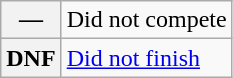<table class="wikitable">
<tr>
<th scope="row">—</th>
<td>Did not compete</td>
</tr>
<tr>
<th scope="row">DNF</th>
<td><a href='#'>Did not finish</a></td>
</tr>
</table>
